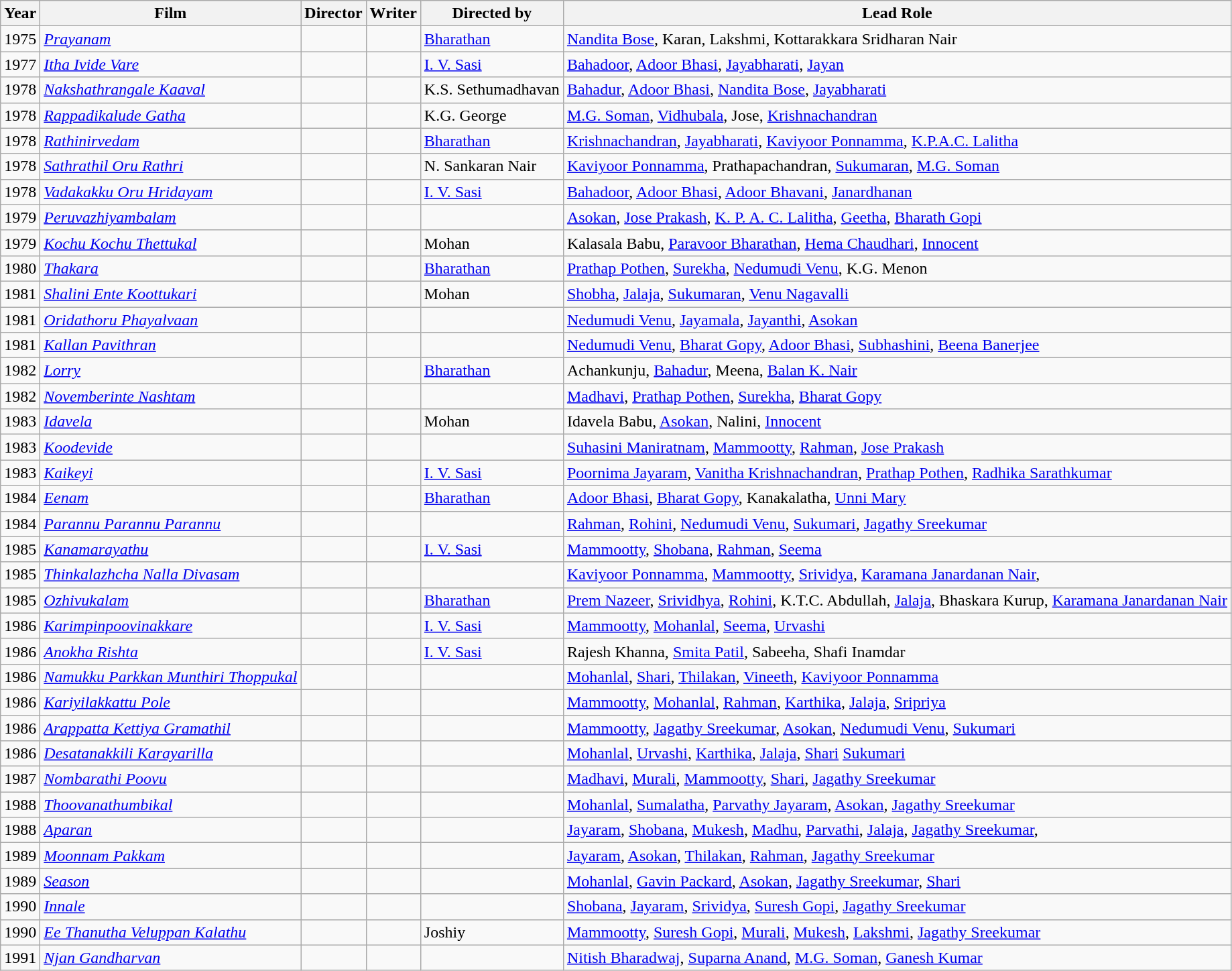<table class="wikitable sortable">
<tr>
<th>Year</th>
<th>Film</th>
<th>Director</th>
<th>Writer</th>
<th>Directed by</th>
<th>Lead Role</th>
</tr>
<tr>
<td>1975</td>
<td><em><a href='#'>Prayanam</a></em></td>
<td></td>
<td></td>
<td><a href='#'>Bharathan</a></td>
<td><a href='#'>Nandita Bose</a>, Karan, Lakshmi, Kottarakkara Sridharan Nair</td>
</tr>
<tr>
<td>1977</td>
<td><em><a href='#'>Itha Ivide Vare</a></em></td>
<td></td>
<td></td>
<td><a href='#'>I. V. Sasi</a></td>
<td><a href='#'>Bahadoor</a>, <a href='#'>Adoor Bhasi</a>, <a href='#'>Jayabharati</a>, <a href='#'>Jayan</a></td>
</tr>
<tr>
<td>1978</td>
<td><em><a href='#'>Nakshathrangale Kaaval</a></em></td>
<td></td>
<td></td>
<td>K.S. Sethumadhavan</td>
<td><a href='#'>Bahadur</a>, <a href='#'>Adoor Bhasi</a>, <a href='#'>Nandita Bose</a>, <a href='#'>Jayabharati</a></td>
</tr>
<tr>
<td>1978</td>
<td><em><a href='#'>Rappadikalude Gatha</a></em></td>
<td></td>
<td></td>
<td>K.G. George</td>
<td><a href='#'>M.G. Soman</a>, <a href='#'>Vidhubala</a>, Jose, <a href='#'>Krishnachandran</a></td>
</tr>
<tr>
<td>1978</td>
<td><em><a href='#'>Rathinirvedam</a></em></td>
<td></td>
<td></td>
<td><a href='#'>Bharathan</a></td>
<td><a href='#'>Krishnachandran</a>, <a href='#'>Jayabharati</a>, <a href='#'>Kaviyoor Ponnamma</a>, <a href='#'>K.P.A.C. Lalitha</a></td>
</tr>
<tr>
<td>1978</td>
<td><em><a href='#'>Sathrathil Oru Rathri</a></em></td>
<td></td>
<td></td>
<td>N. Sankaran Nair</td>
<td><a href='#'>Kaviyoor Ponnamma</a>, Prathapachandran, <a href='#'>Sukumaran</a>, <a href='#'>M.G. Soman</a></td>
</tr>
<tr>
<td>1978</td>
<td><em><a href='#'>Vadakakku Oru Hridayam</a></em></td>
<td></td>
<td></td>
<td><a href='#'>I. V. Sasi</a></td>
<td><a href='#'>Bahadoor</a>, <a href='#'>Adoor Bhasi</a>, <a href='#'>Adoor Bhavani</a>, <a href='#'>Janardhanan</a></td>
</tr>
<tr>
<td>1979</td>
<td><em><a href='#'>Peruvazhiyambalam</a></em></td>
<td></td>
<td></td>
<td></td>
<td><a href='#'>Asokan</a>, <a href='#'>Jose Prakash</a>, <a href='#'>K. P. A. C. Lalitha</a>, <a href='#'>Geetha</a>, <a href='#'>Bharath Gopi</a></td>
</tr>
<tr>
<td>1979</td>
<td><em><a href='#'>Kochu Kochu Thettukal</a></em></td>
<td></td>
<td></td>
<td>Mohan</td>
<td>Kalasala Babu, <a href='#'>Paravoor Bharathan</a>, <a href='#'>Hema Chaudhari</a>, <a href='#'>Innocent</a></td>
</tr>
<tr>
<td>1980</td>
<td><em><a href='#'>Thakara</a></em></td>
<td></td>
<td></td>
<td><a href='#'>Bharathan</a></td>
<td><a href='#'>Prathap Pothen</a>, <a href='#'>Surekha</a>, <a href='#'>Nedumudi Venu</a>, K.G. Menon</td>
</tr>
<tr>
<td>1981</td>
<td><em><a href='#'>Shalini Ente Koottukari</a></em></td>
<td></td>
<td></td>
<td>Mohan</td>
<td><a href='#'>Shobha</a>, <a href='#'>Jalaja</a>, <a href='#'>Sukumaran</a>, <a href='#'>Venu Nagavalli</a></td>
</tr>
<tr>
<td>1981</td>
<td><em><a href='#'>Oridathoru Phayalvaan</a></em></td>
<td></td>
<td></td>
<td></td>
<td><a href='#'>Nedumudi Venu</a>, <a href='#'>Jayamala</a>, <a href='#'>Jayanthi</a>, <a href='#'>Asokan</a></td>
</tr>
<tr>
<td>1981</td>
<td><em><a href='#'>Kallan Pavithran</a></em></td>
<td></td>
<td></td>
<td></td>
<td><a href='#'>Nedumudi Venu</a>, <a href='#'>Bharat Gopy</a>, <a href='#'>Adoor Bhasi</a>, <a href='#'>Subhashini</a>, <a href='#'>Beena Banerjee</a></td>
</tr>
<tr>
<td>1982</td>
<td><em><a href='#'>Lorry</a></em></td>
<td></td>
<td></td>
<td><a href='#'>Bharathan</a></td>
<td>Achankunju, <a href='#'>Bahadur</a>, Meena, <a href='#'>Balan K. Nair</a></td>
</tr>
<tr>
<td>1982</td>
<td><em><a href='#'>Novemberinte Nashtam</a></em></td>
<td></td>
<td></td>
<td></td>
<td><a href='#'>Madhavi</a>, <a href='#'>Prathap Pothen</a>, <a href='#'>Surekha</a>, <a href='#'>Bharat Gopy</a></td>
</tr>
<tr>
<td>1983</td>
<td><em><a href='#'>Idavela</a></em></td>
<td></td>
<td></td>
<td>Mohan</td>
<td>Idavela Babu, <a href='#'>Asokan</a>, Nalini, <a href='#'>Innocent</a></td>
</tr>
<tr>
<td>1983</td>
<td><em><a href='#'>Koodevide</a></em></td>
<td></td>
<td></td>
<td></td>
<td><a href='#'>Suhasini Maniratnam</a>, <a href='#'>Mammootty</a>, <a href='#'>Rahman</a>, <a href='#'>Jose Prakash</a></td>
</tr>
<tr>
<td>1983</td>
<td><em><a href='#'>Kaikeyi</a></em></td>
<td></td>
<td></td>
<td><a href='#'>I. V. Sasi</a></td>
<td><a href='#'>Poornima Jayaram</a>, <a href='#'>Vanitha Krishnachandran</a>, <a href='#'>Prathap Pothen</a>, <a href='#'>Radhika Sarathkumar</a></td>
</tr>
<tr>
<td>1984</td>
<td><em><a href='#'>Eenam</a></em></td>
<td></td>
<td></td>
<td><a href='#'>Bharathan</a></td>
<td><a href='#'>Adoor Bhasi</a>, <a href='#'>Bharat Gopy</a>, Kanakalatha, <a href='#'>Unni Mary</a></td>
</tr>
<tr>
<td>1984</td>
<td><em><a href='#'>Parannu Parannu Parannu</a></em></td>
<td></td>
<td></td>
<td></td>
<td><a href='#'>Rahman</a>, <a href='#'>Rohini</a>, <a href='#'>Nedumudi Venu</a>, <a href='#'>Sukumari</a>, <a href='#'>Jagathy Sreekumar</a></td>
</tr>
<tr>
<td>1985</td>
<td><em><a href='#'>Kanamarayathu</a></em></td>
<td></td>
<td></td>
<td><a href='#'>I. V. Sasi</a></td>
<td><a href='#'>Mammootty</a>, <a href='#'>Shobana</a>, <a href='#'>Rahman</a>, <a href='#'>Seema</a></td>
</tr>
<tr>
<td>1985</td>
<td><em><a href='#'>Thinkalazhcha Nalla Divasam</a></em></td>
<td></td>
<td></td>
<td></td>
<td><a href='#'>Kaviyoor Ponnamma</a>, <a href='#'>Mammootty</a>, <a href='#'>Srividya</a>, <a href='#'>Karamana Janardanan Nair</a>,</td>
</tr>
<tr>
<td>1985</td>
<td><em><a href='#'>Ozhivukalam</a></em></td>
<td></td>
<td></td>
<td><a href='#'>Bharathan</a></td>
<td><a href='#'>Prem Nazeer</a>, <a href='#'>Srividhya</a>, <a href='#'>Rohini</a>, K.T.C. Abdullah, <a href='#'>Jalaja</a>, Bhaskara Kurup, <a href='#'>Karamana Janardanan Nair</a></td>
</tr>
<tr>
<td>1986</td>
<td><em><a href='#'>Karimpinpoovinakkare</a></em></td>
<td></td>
<td></td>
<td><a href='#'>I. V. Sasi</a></td>
<td><a href='#'>Mammootty</a>, <a href='#'>Mohanlal</a>, <a href='#'>Seema</a>, <a href='#'>Urvashi</a></td>
</tr>
<tr>
<td>1986</td>
<td><em><a href='#'>Anokha Rishta</a></em></td>
<td></td>
<td></td>
<td><a href='#'>I. V. Sasi</a></td>
<td>Rajesh Khanna, <a href='#'>Smita Patil</a>, Sabeeha, Shafi Inamdar</td>
</tr>
<tr>
<td>1986</td>
<td><em><a href='#'>Namukku Parkkan Munthiri Thoppukal</a></em></td>
<td></td>
<td></td>
<td></td>
<td><a href='#'>Mohanlal</a>, <a href='#'>Shari</a>, <a href='#'>Thilakan</a>, <a href='#'>Vineeth</a>, <a href='#'>Kaviyoor Ponnamma</a></td>
</tr>
<tr>
<td>1986</td>
<td><em><a href='#'>Kariyilakkattu Pole</a></em></td>
<td></td>
<td></td>
<td></td>
<td><a href='#'>Mammootty</a>, <a href='#'>Mohanlal</a>, <a href='#'>Rahman</a>, <a href='#'>Karthika</a>, <a href='#'>Jalaja</a>, <a href='#'>Sripriya</a></td>
</tr>
<tr>
<td>1986</td>
<td><em><a href='#'>Arappatta Kettiya Gramathil</a></em></td>
<td></td>
<td></td>
<td></td>
<td><a href='#'>Mammootty</a>, <a href='#'>Jagathy Sreekumar</a>, <a href='#'>Asokan</a>, <a href='#'>Nedumudi Venu</a>, <a href='#'>Sukumari</a></td>
</tr>
<tr>
<td>1986</td>
<td><em><a href='#'>Desatanakkili Karayarilla</a></em></td>
<td></td>
<td></td>
<td></td>
<td><a href='#'>Mohanlal</a>, <a href='#'>Urvashi</a>, <a href='#'>Karthika</a>, <a href='#'>Jalaja</a>, <a href='#'>Shari</a> <a href='#'>Sukumari</a></td>
</tr>
<tr>
<td>1987</td>
<td><em><a href='#'>Nombarathi Poovu</a></em></td>
<td></td>
<td></td>
<td></td>
<td><a href='#'>Madhavi</a>, <a href='#'>Murali</a>, <a href='#'>Mammootty</a>, <a href='#'>Shari</a>, <a href='#'>Jagathy Sreekumar</a></td>
</tr>
<tr>
<td>1988</td>
<td><em><a href='#'>Thoovanathumbikal</a></em></td>
<td></td>
<td></td>
<td></td>
<td><a href='#'>Mohanlal</a>, <a href='#'>Sumalatha</a>, <a href='#'>Parvathy Jayaram</a>, <a href='#'>Asokan</a>, <a href='#'>Jagathy Sreekumar</a></td>
</tr>
<tr>
<td>1988</td>
<td><em><a href='#'>Aparan</a></em></td>
<td></td>
<td></td>
<td></td>
<td><a href='#'>Jayaram</a>, <a href='#'>Shobana</a>, <a href='#'>Mukesh</a>, <a href='#'>Madhu</a>, <a href='#'>Parvathi</a>, <a href='#'>Jalaja</a>, <a href='#'>Jagathy Sreekumar</a>,</td>
</tr>
<tr>
<td>1989</td>
<td><em><a href='#'>Moonnam Pakkam</a></em></td>
<td></td>
<td></td>
<td></td>
<td><a href='#'>Jayaram</a>, <a href='#'>Asokan</a>, <a href='#'>Thilakan</a>, <a href='#'>Rahman</a>, <a href='#'>Jagathy Sreekumar</a></td>
</tr>
<tr>
<td>1989</td>
<td><em><a href='#'>Season</a></em></td>
<td></td>
<td></td>
<td></td>
<td><a href='#'>Mohanlal</a>, <a href='#'>Gavin Packard</a>, <a href='#'>Asokan</a>, <a href='#'>Jagathy Sreekumar</a>, <a href='#'>Shari</a></td>
</tr>
<tr>
<td>1990</td>
<td><em><a href='#'>Innale</a></em></td>
<td></td>
<td></td>
<td></td>
<td><a href='#'>Shobana</a>, <a href='#'>Jayaram</a>, <a href='#'>Srividya</a>, <a href='#'>Suresh Gopi</a>, <a href='#'>Jagathy Sreekumar</a></td>
</tr>
<tr>
<td>1990</td>
<td><em><a href='#'>Ee Thanutha Veluppan Kalathu</a></em></td>
<td></td>
<td></td>
<td>Joshiy</td>
<td><a href='#'>Mammootty</a>, <a href='#'>Suresh Gopi</a>, <a href='#'>Murali</a>, <a href='#'>Mukesh</a>, <a href='#'>Lakshmi</a>, <a href='#'>Jagathy Sreekumar</a></td>
</tr>
<tr>
<td>1991</td>
<td><em><a href='#'>Njan Gandharvan</a></em></td>
<td></td>
<td></td>
<td></td>
<td><a href='#'>Nitish Bharadwaj</a>, <a href='#'>Suparna Anand</a>, <a href='#'>M.G. Soman</a>, <a href='#'>Ganesh Kumar</a></td>
</tr>
</table>
